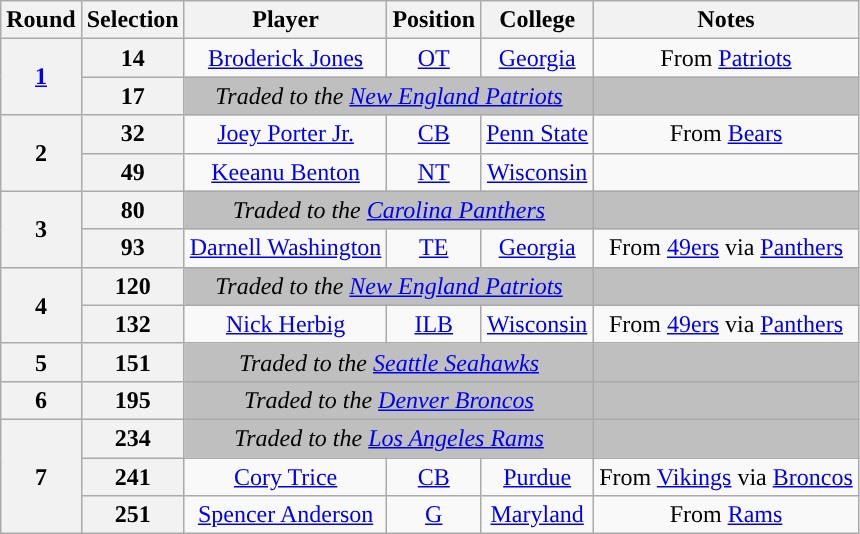<table class="wikitable" style="text-align:center">
<tr>
<th>Round</th>
<th>Selection</th>
<th>Player</th>
<th>Position</th>
<th>College</th>
<th>Notes</th>
</tr>
<tr>
<th rowspan="2"><a href='#'>1</a></th>
<th>14</th>
<td><a href='#'>Broderick Jones</a></td>
<td><a href='#'>OT</a></td>
<td><a href='#'>Georgia</a></td>
<td>From <a href='#'>Patriots</a></td>
</tr>
<tr>
<th>17</th>
<td colspan="3" style="background:#BFBFBF"><em>Traded to the <a href='#'>New England Patriots</a></em></td>
<td style="background:#BFBFBF"></td>
</tr>
<tr>
<th rowspan="2">2</th>
<th>32</th>
<td><a href='#'>Joey Porter Jr.</a></td>
<td><a href='#'>CB</a></td>
<td><a href='#'>Penn State</a></td>
<td>From <a href='#'>Bears</a></td>
</tr>
<tr>
<th>49</th>
<td><a href='#'>Keeanu Benton</a></td>
<td><a href='#'>NT</a></td>
<td><a href='#'>Wisconsin</a></td>
<td></td>
</tr>
<tr>
<th rowspan="2">3</th>
<th>80</th>
<td colspan="3" style="background:#BFBFBF"><em>Traded to the <a href='#'>Carolina Panthers</a></em></td>
<td style="background:#BFBFBF"></td>
</tr>
<tr>
<th>93</th>
<td><a href='#'>Darnell Washington</a></td>
<td><a href='#'>TE</a></td>
<td><a href='#'>Georgia</a></td>
<td>From <a href='#'>49ers</a> via <a href='#'>Panthers</a></td>
</tr>
<tr>
<th rowspan="2">4</th>
<th>120</th>
<td colspan="3" style="background:#BFBFBF"><em>Traded to the <a href='#'>New England Patriots</a></em></td>
<td style="background:#BFBFBF"></td>
</tr>
<tr>
<th>132</th>
<td><a href='#'>Nick Herbig</a></td>
<td><a href='#'>ILB</a></td>
<td><a href='#'>Wisconsin</a></td>
<td>From <a href='#'>49ers</a> via <a href='#'>Panthers</a></td>
</tr>
<tr>
<th>5</th>
<th>151</th>
<td colspan="3" style="background:#BFBFBF"><em>Traded to the <a href='#'>Seattle Seahawks</a></em></td>
<td style="background:#BFBFBF"></td>
</tr>
<tr>
<th>6</th>
<th>195</th>
<td colspan="3" style="background:#BFBFBF"><em>Traded to the <a href='#'>Denver Broncos</a></em></td>
<td style="background:#BFBFBF"></td>
</tr>
<tr>
<th rowspan="3">7</th>
<th>234</th>
<td colspan="3" style="background:#BFBFBF"><em>Traded to the <a href='#'>Los Angeles Rams</a></em></td>
<td style="background:#BFBFBF"></td>
</tr>
<tr>
<th>241</th>
<td><a href='#'>Cory Trice</a></td>
<td><a href='#'>CB</a></td>
<td><a href='#'>Purdue</a></td>
<td>From <a href='#'>Vikings</a> via <a href='#'>Broncos</a></td>
</tr>
<tr>
<th>251</th>
<td><a href='#'>Spencer Anderson</a></td>
<td><a href='#'>G</a></td>
<td><a href='#'>Maryland</a></td>
<td>From <a href='#'>Rams</a></td>
</tr>
</table>
